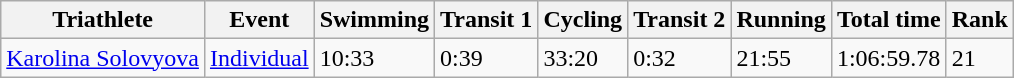<table class="wikitable" border="1">
<tr>
<th>Triathlete</th>
<th>Event</th>
<th>Swimming</th>
<th>Transit 1</th>
<th>Cycling</th>
<th>Transit 2</th>
<th>Running</th>
<th>Total time</th>
<th>Rank</th>
</tr>
<tr>
<td><a href='#'>Karolina Solovyova</a></td>
<td><a href='#'>Individual</a></td>
<td>10:33</td>
<td>0:39</td>
<td>33:20</td>
<td>0:32</td>
<td>21:55</td>
<td>1:06:59.78</td>
<td>21</td>
</tr>
</table>
